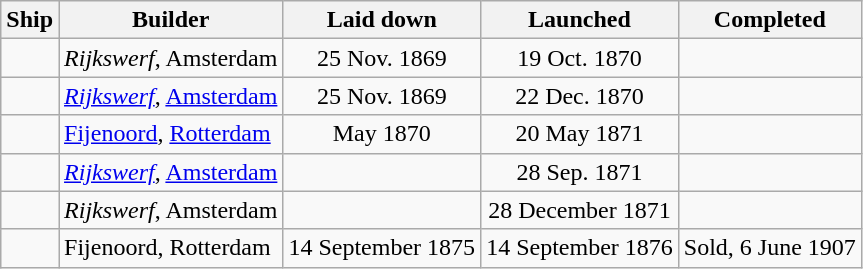<table class="wikitable" border="1">
<tr>
<th>Ship</th>
<th>Builder</th>
<th>Laid down</th>
<th>Launched</th>
<th>Completed</th>
</tr>
<tr>
<td></td>
<td><em>Rijkswerf</em>, Amsterdam</td>
<td align=center>25 Nov. 1869</td>
<td align=center>19 Oct. 1870</td>
<td align=center></td>
</tr>
<tr>
<td></td>
<td><em><a href='#'>Rijkswerf</a></em>, <a href='#'>Amsterdam</a></td>
<td align=center>25 Nov. 1869</td>
<td align=center>22 Dec. 1870</td>
<td align=center></td>
</tr>
<tr>
<td></td>
<td><a href='#'>Fijenoord</a>, <a href='#'>Rotterdam</a></td>
<td align=center>May 1870</td>
<td align=center>20 May 1871</td>
<td align=center></td>
</tr>
<tr>
<td></td>
<td><em><a href='#'>Rijkswerf</a></em>, <a href='#'>Amsterdam</a></td>
<td align=center></td>
<td align=center>28 Sep. 1871</td>
<td align=center></td>
</tr>
<tr>
<td></td>
<td><em>Rijkswerf</em>, Amsterdam</td>
<td align=center></td>
<td align=center>28 December 1871</td>
<td align=center></td>
</tr>
<tr>
<td></td>
<td>Fijenoord, Rotterdam</td>
<td align=center>14 September 1875</td>
<td align=center>14 September 1876</td>
<td align=center>Sold, 6 June 1907</td>
</tr>
</table>
